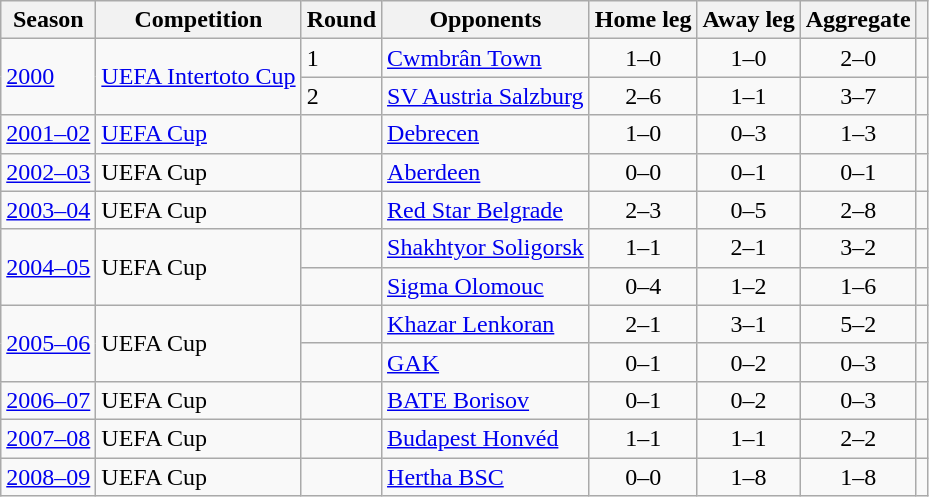<table class="wikitable">
<tr>
<th>Season</th>
<th>Competition</th>
<th>Round</th>
<th>Opponents</th>
<th>Home leg</th>
<th>Away leg</th>
<th>Aggregate</th>
<th></th>
</tr>
<tr>
<td rowspan=2><a href='#'>2000</a></td>
<td rowspan=2><a href='#'>UEFA Intertoto Cup</a></td>
<td>1</td>
<td> <a href='#'>Cwmbrân Town</a></td>
<td align=center>1–0</td>
<td align=center>1–0</td>
<td align=center>2–0</td>
<td style="text-align:center;"></td>
</tr>
<tr>
<td>2</td>
<td> <a href='#'>SV Austria Salzburg</a></td>
<td align=center>2–6</td>
<td align=center>1–1</td>
<td align=center>3–7</td>
<td style="text-align:center;"></td>
</tr>
<tr>
<td><a href='#'>2001–02</a></td>
<td><a href='#'>UEFA Cup</a></td>
<td></td>
<td> <a href='#'>Debrecen</a></td>
<td align=center>1–0</td>
<td align=center>0–3</td>
<td align=center>1–3</td>
<td style="text-align:center;"></td>
</tr>
<tr>
<td><a href='#'>2002–03</a></td>
<td>UEFA Cup</td>
<td></td>
<td> <a href='#'>Aberdeen</a></td>
<td align=center>0–0</td>
<td align=center>0–1</td>
<td align=center>0–1</td>
<td style="text-align:center;"></td>
</tr>
<tr>
<td><a href='#'>2003–04</a></td>
<td>UEFA Cup</td>
<td></td>
<td> <a href='#'>Red Star Belgrade</a></td>
<td align=center>2–3</td>
<td align=center>0–5</td>
<td align=center>2–8</td>
<td style="text-align:center;"></td>
</tr>
<tr>
<td rowspan=2><a href='#'>2004–05</a></td>
<td rowspan=2>UEFA Cup</td>
<td></td>
<td> <a href='#'>Shakhtyor Soligorsk</a></td>
<td align=center>1–1</td>
<td align=center>2–1</td>
<td align=center>3–2</td>
<td style="text-align:center;"></td>
</tr>
<tr>
<td></td>
<td> <a href='#'>Sigma Olomouc</a></td>
<td align=center>0–4</td>
<td align=center>1–2</td>
<td align=center>1–6</td>
<td style="text-align:center;"></td>
</tr>
<tr>
<td rowspan=2><a href='#'>2005–06</a></td>
<td rowspan=2>UEFA Cup</td>
<td></td>
<td> <a href='#'>Khazar Lenkoran</a></td>
<td align=center>2–1</td>
<td align=center>3–1</td>
<td align=center>5–2</td>
<td style="text-align:center;"></td>
</tr>
<tr>
<td></td>
<td> <a href='#'>GAK</a></td>
<td align=center>0–1</td>
<td align=center>0–2</td>
<td align=center>0–3</td>
<td style="text-align:center;"></td>
</tr>
<tr>
<td><a href='#'>2006–07</a></td>
<td>UEFA Cup</td>
<td></td>
<td> <a href='#'>BATE Borisov</a></td>
<td align=center>0–1</td>
<td align=center>0–2</td>
<td align=center>0–3</td>
<td style="text-align:center;"></td>
</tr>
<tr>
<td><a href='#'>2007–08</a></td>
<td>UEFA Cup</td>
<td></td>
<td> <a href='#'>Budapest Honvéd</a></td>
<td align=center>1–1</td>
<td align=center>1–1</td>
<td align=center>2–2 </td>
<td style="text-align:center;"></td>
</tr>
<tr>
<td><a href='#'>2008–09</a></td>
<td>UEFA Cup</td>
<td></td>
<td> <a href='#'>Hertha BSC</a></td>
<td align=center>0–0</td>
<td align=center>1–8</td>
<td align=center>1–8</td>
<td style="text-align:center;"></td>
</tr>
</table>
